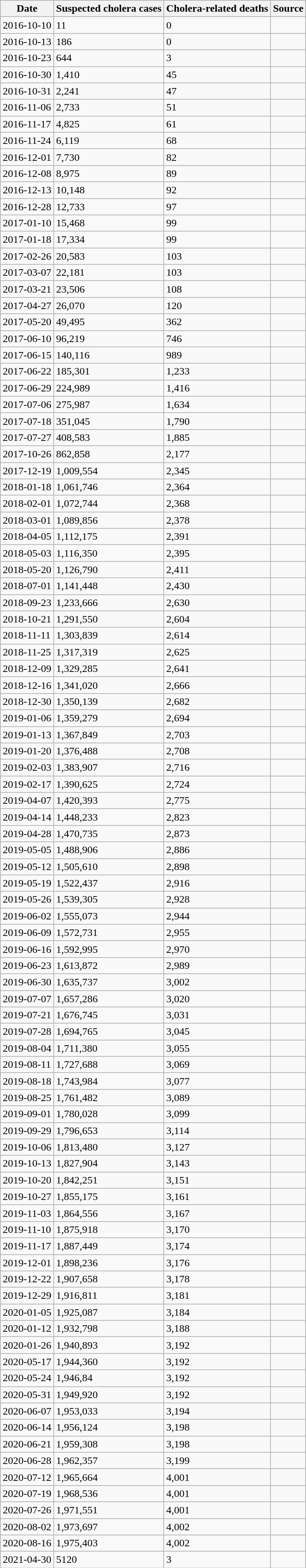<table class="wikitable">
<tr>
<th>Date</th>
<th>Suspected cholera cases</th>
<th>Cholera-related deaths</th>
<th>Source</th>
</tr>
<tr>
<td>2016-10-10</td>
<td>11</td>
<td>0</td>
<td></td>
</tr>
<tr>
<td>2016-10-13</td>
<td>186</td>
<td>0</td>
<td></td>
</tr>
<tr>
<td>2016-10-23</td>
<td>644</td>
<td>3</td>
<td></td>
</tr>
<tr>
<td>2016-10-30</td>
<td>1,410</td>
<td>45</td>
<td></td>
</tr>
<tr>
<td>2016-10-31</td>
<td>2,241</td>
<td>47</td>
<td></td>
</tr>
<tr>
<td>2016-11-06</td>
<td>2,733</td>
<td>51</td>
<td></td>
</tr>
<tr>
<td>2016-11-17</td>
<td>4,825</td>
<td>61</td>
<td></td>
</tr>
<tr>
<td>2016-11-24</td>
<td>6,119</td>
<td>68</td>
<td></td>
</tr>
<tr>
<td>2016-12-01</td>
<td>7,730</td>
<td>82</td>
<td></td>
</tr>
<tr>
<td>2016-12-08</td>
<td>8,975</td>
<td>89</td>
<td></td>
</tr>
<tr>
<td>2016-12-13</td>
<td>10,148</td>
<td>92</td>
<td></td>
</tr>
<tr>
<td>2016-12-28</td>
<td>12,733</td>
<td>97</td>
<td></td>
</tr>
<tr>
<td>2017-01-10</td>
<td>15,468</td>
<td>99</td>
<td></td>
</tr>
<tr>
<td>2017-01-18</td>
<td>17,334</td>
<td>99</td>
<td></td>
</tr>
<tr>
<td>2017-02-26</td>
<td>20,583</td>
<td>103</td>
<td></td>
</tr>
<tr>
<td>2017-03-07</td>
<td>22,181</td>
<td>103</td>
<td></td>
</tr>
<tr>
<td>2017-03-21</td>
<td>23,506</td>
<td>108</td>
<td></td>
</tr>
<tr>
<td>2017-04-27</td>
<td>26,070</td>
<td>120</td>
<td></td>
</tr>
<tr>
<td>2017-05-20</td>
<td>49,495</td>
<td>362</td>
<td></td>
</tr>
<tr>
<td>2017-06-10</td>
<td>96,219</td>
<td>746</td>
<td></td>
</tr>
<tr>
<td>2017-06-15</td>
<td>140,116</td>
<td>989</td>
<td></td>
</tr>
<tr>
<td>2017-06-22</td>
<td>185,301</td>
<td>1,233</td>
<td></td>
</tr>
<tr>
<td>2017-06-29</td>
<td>224,989</td>
<td>1,416</td>
<td></td>
</tr>
<tr>
<td>2017-07-06</td>
<td>275,987</td>
<td>1,634</td>
<td></td>
</tr>
<tr>
<td>2017-07-18</td>
<td>351,045</td>
<td>1,790</td>
<td></td>
</tr>
<tr>
<td>2017-07-27</td>
<td>408,583</td>
<td>1,885</td>
<td></td>
</tr>
<tr>
<td>2017-10-26</td>
<td>862,858</td>
<td>2,177</td>
<td></td>
</tr>
<tr>
<td>2017-12-19</td>
<td>1,009,554 </td>
<td>2,345</td>
<td></td>
</tr>
<tr>
<td>2018-01-18</td>
<td>1,061,746</td>
<td>2,364</td>
<td></td>
</tr>
<tr>
<td>2018-02-01</td>
<td>1,072,744</td>
<td>2,368</td>
<td></td>
</tr>
<tr>
<td>2018-03-01</td>
<td>1,089,856</td>
<td>2,378</td>
<td></td>
</tr>
<tr>
<td>2018-04-05</td>
<td>1,112,175</td>
<td>2,391</td>
<td></td>
</tr>
<tr>
<td>2018-05-03</td>
<td>1,116,350</td>
<td>2,395</td>
<td></td>
</tr>
<tr>
<td>2018-05-20</td>
<td>1,126,790</td>
<td>2,411</td>
<td></td>
</tr>
<tr>
<td>2018-07-01</td>
<td>1,141,448</td>
<td>2,430</td>
<td></td>
</tr>
<tr>
<td>2018-09-23</td>
<td>1,233,666</td>
<td>2,630</td>
<td></td>
</tr>
<tr>
<td>2018-10-21</td>
<td>1,291,550 </td>
<td>2,604</td>
<td></td>
</tr>
<tr>
<td>2018-11-11</td>
<td>1,303,839</td>
<td>2,614</td>
<td></td>
</tr>
<tr>
<td>2018-11-25</td>
<td>1,317,319</td>
<td>2,625</td>
<td></td>
</tr>
<tr>
<td>2018-12-09</td>
<td>1,329,285</td>
<td>2,641</td>
<td></td>
</tr>
<tr>
<td>2018-12-16</td>
<td>1,341,020</td>
<td>2,666</td>
<td></td>
</tr>
<tr>
<td>2018-12-30</td>
<td>1,350,139</td>
<td>2,682</td>
<td></td>
</tr>
<tr>
<td>2019-01-06</td>
<td>1,359,279</td>
<td>2,694</td>
<td></td>
</tr>
<tr>
<td>2019-01-13</td>
<td>1,367,849</td>
<td>2,703</td>
<td></td>
</tr>
<tr>
<td>2019-01-20</td>
<td>1,376,488</td>
<td>2,708</td>
<td></td>
</tr>
<tr>
<td>2019-02-03</td>
<td>1,383,907</td>
<td>2,716</td>
<td></td>
</tr>
<tr>
<td>2019-02-17</td>
<td>1,390,625</td>
<td>2,724</td>
<td></td>
</tr>
<tr>
<td>2019-04-07</td>
<td>1,420,393</td>
<td>2,775</td>
<td></td>
</tr>
<tr>
<td>2019-04-14</td>
<td>1,448,233</td>
<td>2,823</td>
<td></td>
</tr>
<tr>
<td>2019-04-28</td>
<td>1,470,735</td>
<td>2,873</td>
<td></td>
</tr>
<tr>
<td>2019-05-05</td>
<td>1,488,906</td>
<td>2,886</td>
<td></td>
</tr>
<tr>
<td>2019-05-12</td>
<td>1,505,610</td>
<td>2,898</td>
<td></td>
</tr>
<tr>
<td>2019-05-19</td>
<td>1,522,437</td>
<td>2,916</td>
<td></td>
</tr>
<tr>
<td>2019-05-26</td>
<td>1,539,305</td>
<td>2,928</td>
<td></td>
</tr>
<tr>
<td>2019-06-02</td>
<td>1,555,073</td>
<td>2,944</td>
<td></td>
</tr>
<tr>
<td>2019-06-09</td>
<td>1,572,731</td>
<td>2,955</td>
<td></td>
</tr>
<tr>
<td>2019-06-16</td>
<td>1,592,995</td>
<td>2,970</td>
<td></td>
</tr>
<tr>
<td>2019-06-23</td>
<td>1,613,872</td>
<td>2,989</td>
<td></td>
</tr>
<tr>
<td>2019-06-30</td>
<td>1,635,737</td>
<td>3,002</td>
<td></td>
</tr>
<tr>
<td>2019-07-07</td>
<td>1,657,286</td>
<td>3,020</td>
<td></td>
</tr>
<tr>
<td>2019-07-21</td>
<td>1,676,745</td>
<td>3,031</td>
<td></td>
</tr>
<tr>
<td>2019-07-28</td>
<td>1,694,765</td>
<td>3,045</td>
<td></td>
</tr>
<tr>
<td>2019-08-04</td>
<td>1,711,380</td>
<td>3,055</td>
<td></td>
</tr>
<tr>
<td>2019-08-11</td>
<td>1,727,688</td>
<td>3,069</td>
<td></td>
</tr>
<tr>
<td>2019-08-18</td>
<td>1,743,984</td>
<td>3,077</td>
<td></td>
</tr>
<tr>
<td>2019-08-25</td>
<td>1,761,482</td>
<td>3,089</td>
<td></td>
</tr>
<tr>
<td>2019-09-01</td>
<td>1,780,028</td>
<td>3,099</td>
<td></td>
</tr>
<tr>
<td>2019-09-29</td>
<td>1,796,653</td>
<td>3,114</td>
<td></td>
</tr>
<tr>
<td>2019-10-06</td>
<td>1,813,480</td>
<td>3,127</td>
<td></td>
</tr>
<tr>
<td>2019-10-13</td>
<td>1,827,904</td>
<td>3,143</td>
<td></td>
</tr>
<tr>
<td>2019-10-20</td>
<td>1,842,251</td>
<td>3,151</td>
<td></td>
</tr>
<tr>
<td>2019-10-27</td>
<td>1,855,175</td>
<td>3,161</td>
<td></td>
</tr>
<tr>
<td>2019-11-03</td>
<td>1,864,556</td>
<td>3,167</td>
<td></td>
</tr>
<tr>
<td>2019-11-10</td>
<td>1,875,918</td>
<td>3,170</td>
<td></td>
</tr>
<tr>
<td>2019-11-17</td>
<td>1,887,449</td>
<td>3,174</td>
<td></td>
</tr>
<tr>
<td>2019-12-01</td>
<td>1,898,236</td>
<td>3,176</td>
<td></td>
</tr>
<tr>
<td>2019-12-22</td>
<td>1,907,658</td>
<td>3,178</td>
<td></td>
</tr>
<tr>
<td>2019-12-29</td>
<td>1,916,811</td>
<td>3,181</td>
<td></td>
</tr>
<tr>
<td>2020-01-05</td>
<td>1,925,087</td>
<td>3,184</td>
<td></td>
</tr>
<tr>
<td>2020-01-12</td>
<td>1,932,798</td>
<td>3,188</td>
<td></td>
</tr>
<tr>
<td>2020-01-26</td>
<td>1,940,893</td>
<td>3,192</td>
<td></td>
</tr>
<tr>
<td>2020-05-17</td>
<td>1,944,360</td>
<td>3,192</td>
<td></td>
</tr>
<tr>
<td>2020-05-24</td>
<td>1,946,84</td>
<td>3,192</td>
<td></td>
</tr>
<tr>
<td>2020-05-31</td>
<td>1,949,920</td>
<td>3,192</td>
<td></td>
</tr>
<tr>
<td>2020-06-07</td>
<td>1,953,033</td>
<td>3,194</td>
<td></td>
</tr>
<tr>
<td>2020-06-14</td>
<td>1,956,124</td>
<td>3,198</td>
<td></td>
</tr>
<tr>
<td>2020-06-21</td>
<td>1,959,308</td>
<td>3,198</td>
<td></td>
</tr>
<tr>
<td>2020-06-28</td>
<td>1,962,357</td>
<td>3,199</td>
<td></td>
</tr>
<tr>
<td>2020-07-12</td>
<td>1,965,664</td>
<td>4,001</td>
<td></td>
</tr>
<tr>
<td>2020-07-19</td>
<td>1,968,536</td>
<td>4,001</td>
<td></td>
</tr>
<tr>
<td>2020-07-26</td>
<td>1,971,551</td>
<td>4,001</td>
<td></td>
</tr>
<tr>
<td>2020-08-02</td>
<td>1,973,697</td>
<td>4,002</td>
<td></td>
</tr>
<tr>
<td>2020-08-16</td>
<td>1,975,403</td>
<td>4,002</td>
<td></td>
</tr>
<tr>
<td>2021-04-30</td>
<td>5120</td>
<td>3</td>
<td></td>
</tr>
</table>
